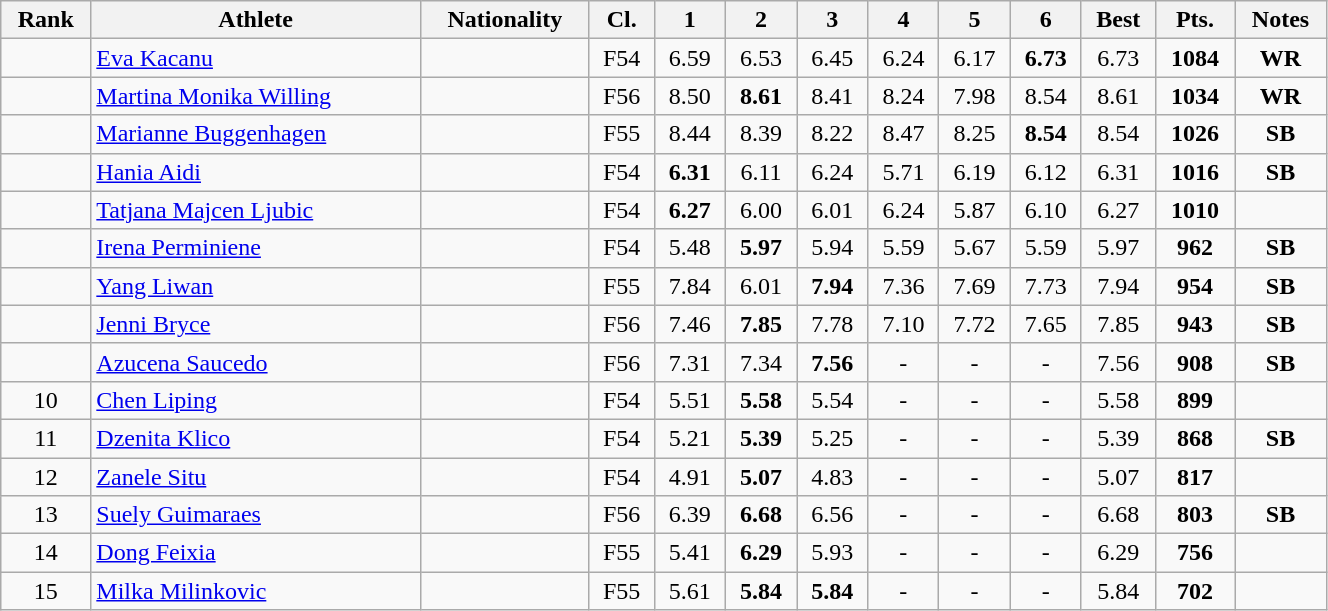<table class="wikitable sortable" style="text-align:center; width:70%;">
<tr>
<th>Rank</th>
<th>Athlete</th>
<th>Nationality</th>
<th>Cl.</th>
<th class="unsortable">1</th>
<th class="unsortable">2</th>
<th class="unsortable">3</th>
<th class="unsortable">4</th>
<th class="unsortable">5</th>
<th class="unsortable">6</th>
<th>Best</th>
<th>Pts.</th>
<th>Notes</th>
</tr>
<tr>
<td></td>
<td style="text-align:left;"><a href='#'>Eva Kacanu</a></td>
<td style="text-align:left;"></td>
<td>F54</td>
<td>6.59</td>
<td>6.53</td>
<td>6.45</td>
<td>6.24</td>
<td>6.17</td>
<td><strong>6.73</strong></td>
<td>6.73</td>
<td><strong>1084</strong></td>
<td><strong>WR</strong></td>
</tr>
<tr>
<td></td>
<td style="text-align:left;"><a href='#'>Martina Monika Willing</a></td>
<td style="text-align:left;"></td>
<td>F56</td>
<td>8.50</td>
<td><strong>8.61</strong></td>
<td>8.41</td>
<td>8.24</td>
<td>7.98</td>
<td>8.54</td>
<td>8.61</td>
<td><strong>1034</strong></td>
<td><strong>WR</strong></td>
</tr>
<tr>
<td></td>
<td style="text-align:left;"><a href='#'>Marianne Buggenhagen</a></td>
<td style="text-align:left;"></td>
<td>F55</td>
<td>8.44</td>
<td>8.39</td>
<td>8.22</td>
<td>8.47</td>
<td>8.25</td>
<td><strong>8.54</strong></td>
<td>8.54</td>
<td><strong>1026</strong></td>
<td><strong>SB</strong></td>
</tr>
<tr>
<td></td>
<td style="text-align:left;"><a href='#'>Hania Aidi</a></td>
<td style="text-align:left;"></td>
<td>F54</td>
<td><strong>6.31</strong></td>
<td>6.11</td>
<td>6.24</td>
<td>5.71</td>
<td>6.19</td>
<td>6.12</td>
<td>6.31</td>
<td><strong>1016</strong></td>
<td><strong>SB</strong></td>
</tr>
<tr>
<td></td>
<td style="text-align:left;"><a href='#'>Tatjana Majcen Ljubic</a></td>
<td style="text-align:left;"></td>
<td>F54</td>
<td><strong>6.27</strong></td>
<td>6.00</td>
<td>6.01</td>
<td>6.24</td>
<td>5.87</td>
<td>6.10</td>
<td>6.27</td>
<td><strong>1010</strong></td>
<td></td>
</tr>
<tr>
<td></td>
<td style="text-align:left;"><a href='#'>Irena Perminiene</a></td>
<td style="text-align:left;"></td>
<td>F54</td>
<td>5.48</td>
<td><strong>5.97</strong></td>
<td>5.94</td>
<td>5.59</td>
<td>5.67</td>
<td>5.59</td>
<td>5.97</td>
<td><strong>962</strong></td>
<td><strong>SB</strong></td>
</tr>
<tr>
<td></td>
<td style="text-align:left;"><a href='#'>Yang Liwan</a></td>
<td style="text-align:left;"></td>
<td>F55</td>
<td>7.84</td>
<td>6.01</td>
<td><strong>7.94</strong></td>
<td>7.36</td>
<td>7.69</td>
<td>7.73</td>
<td>7.94</td>
<td><strong>954</strong></td>
<td><strong>SB</strong></td>
</tr>
<tr>
<td></td>
<td style="text-align:left;"><a href='#'>Jenni Bryce</a></td>
<td style="text-align:left;"></td>
<td>F56</td>
<td>7.46</td>
<td><strong>7.85</strong></td>
<td>7.78</td>
<td>7.10</td>
<td>7.72</td>
<td>7.65</td>
<td>7.85</td>
<td><strong>943</strong></td>
<td><strong>SB</strong></td>
</tr>
<tr>
<td></td>
<td style="text-align:left;"><a href='#'>Azucena Saucedo</a></td>
<td style="text-align:left;"></td>
<td>F56</td>
<td>7.31</td>
<td>7.34</td>
<td><strong>7.56</strong></td>
<td>-</td>
<td>-</td>
<td>-</td>
<td>7.56</td>
<td><strong>908</strong></td>
<td><strong>SB</strong></td>
</tr>
<tr>
<td>10</td>
<td style="text-align:left;"><a href='#'>Chen Liping</a></td>
<td style="text-align:left;"></td>
<td>F54</td>
<td>5.51</td>
<td><strong>5.58</strong></td>
<td>5.54</td>
<td>-</td>
<td>-</td>
<td>-</td>
<td>5.58</td>
<td><strong>899</strong></td>
<td></td>
</tr>
<tr>
<td>11</td>
<td style="text-align:left;"><a href='#'>Dzenita Klico</a></td>
<td style="text-align:left;"></td>
<td>F54</td>
<td>5.21</td>
<td><strong>5.39</strong></td>
<td>5.25</td>
<td>-</td>
<td>-</td>
<td>-</td>
<td>5.39</td>
<td><strong>868</strong></td>
<td><strong>SB</strong></td>
</tr>
<tr>
<td>12</td>
<td style="text-align:left;"><a href='#'>Zanele Situ</a></td>
<td style="text-align:left;"></td>
<td>F54</td>
<td>4.91</td>
<td><strong>5.07</strong></td>
<td>4.83</td>
<td>-</td>
<td>-</td>
<td>-</td>
<td>5.07</td>
<td><strong>817</strong></td>
<td></td>
</tr>
<tr>
<td>13</td>
<td style="text-align:left;"><a href='#'>Suely Guimaraes</a></td>
<td style="text-align:left;"></td>
<td>F56</td>
<td>6.39</td>
<td><strong>6.68</strong></td>
<td>6.56</td>
<td>-</td>
<td>-</td>
<td>-</td>
<td>6.68</td>
<td><strong>803</strong></td>
<td><strong>SB</strong></td>
</tr>
<tr>
<td>14</td>
<td style="text-align:left;"><a href='#'>Dong Feixia</a></td>
<td style="text-align:left;"></td>
<td>F55</td>
<td>5.41</td>
<td><strong>6.29</strong></td>
<td>5.93</td>
<td>-</td>
<td>-</td>
<td>-</td>
<td>6.29</td>
<td><strong>756</strong></td>
<td></td>
</tr>
<tr>
<td>15</td>
<td style="text-align:left;"><a href='#'>Milka Milinkovic</a></td>
<td style="text-align:left;"></td>
<td>F55</td>
<td>5.61</td>
<td><strong>5.84</strong></td>
<td><strong>5.84</strong></td>
<td>-</td>
<td>-</td>
<td>-</td>
<td>5.84</td>
<td><strong>702</strong></td>
<td></td>
</tr>
</table>
